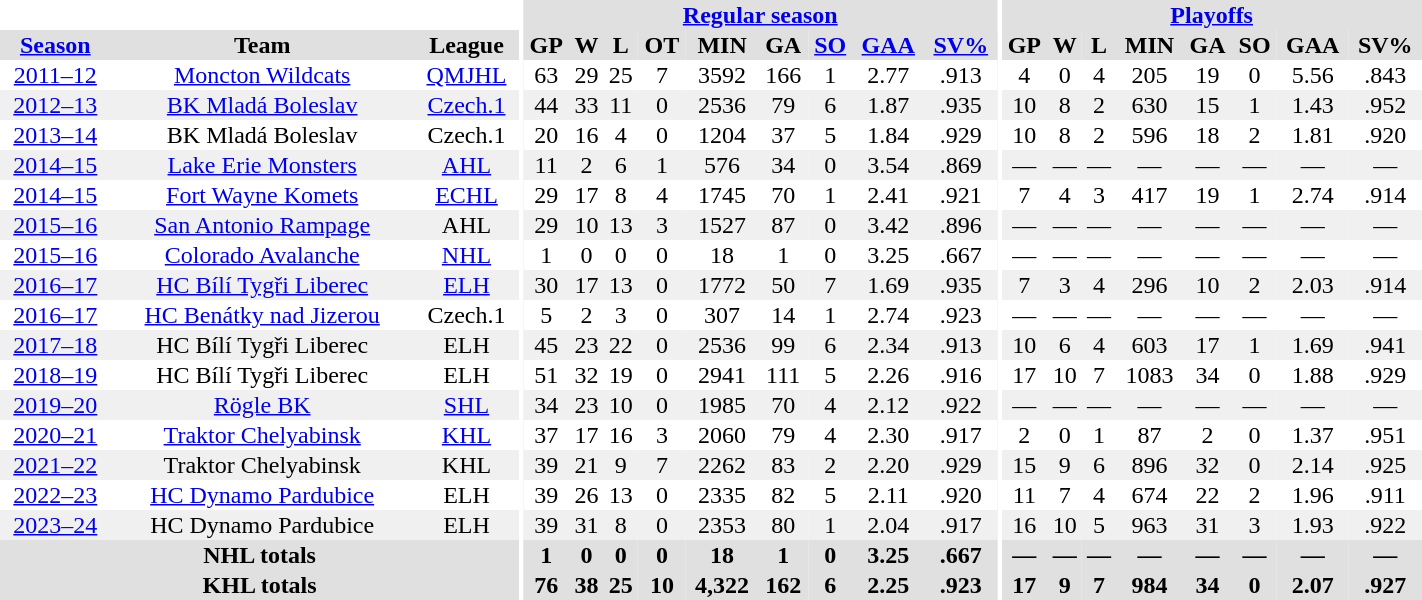<table border="0" cellpadding="1" cellspacing="0" style="text-align:center; width:75%">
<tr ALIGN="center" bgcolor="#e0e0e0">
<th align="center" colspan="3" bgcolor="#ffffff"></th>
<th align="center" rowspan="99" bgcolor="#ffffff"></th>
<th align="center" colspan="9" bgcolor="#e0e0e0"><a href='#'>Regular season</a></th>
<th align="center" rowspan="99" bgcolor="#ffffff"></th>
<th align="center" colspan="8" bgcolor="#e0e0e0"><a href='#'>Playoffs</a></th>
</tr>
<tr ALIGN="center" bgcolor="#e0e0e0">
<th><a href='#'>Season</a></th>
<th>Team</th>
<th>League</th>
<th>GP</th>
<th>W</th>
<th>L</th>
<th>OT</th>
<th>MIN</th>
<th>GA</th>
<th><a href='#'>SO</a></th>
<th><a href='#'>GAA</a></th>
<th><a href='#'>SV%</a></th>
<th>GP</th>
<th>W</th>
<th>L</th>
<th>MIN</th>
<th>GA</th>
<th>SO</th>
<th>GAA</th>
<th>SV%</th>
</tr>
<tr ALIGN="center">
<td><a href='#'>2011–12</a></td>
<td><a href='#'>Moncton Wildcats</a></td>
<td><a href='#'>QMJHL</a></td>
<td>63</td>
<td>29</td>
<td>25</td>
<td>7</td>
<td>3592</td>
<td>166</td>
<td>1</td>
<td>2.77</td>
<td>.913</td>
<td>4</td>
<td>0</td>
<td>4</td>
<td>205</td>
<td>19</td>
<td>0</td>
<td>5.56</td>
<td>.843</td>
</tr>
<tr ALIGN="center" bgcolor="#f0f0f0">
<td><a href='#'>2012–13</a></td>
<td><a href='#'>BK Mladá Boleslav</a></td>
<td><a href='#'>Czech.1</a></td>
<td>44</td>
<td>33</td>
<td>11</td>
<td>0</td>
<td>2536</td>
<td>79</td>
<td>6</td>
<td>1.87</td>
<td>.935</td>
<td>10</td>
<td>8</td>
<td>2</td>
<td>630</td>
<td>15</td>
<td>1</td>
<td>1.43</td>
<td>.952</td>
</tr>
<tr ALIGN="center">
<td><a href='#'>2013–14</a></td>
<td>BK Mladá Boleslav</td>
<td>Czech.1</td>
<td>20</td>
<td>16</td>
<td>4</td>
<td>0</td>
<td>1204</td>
<td>37</td>
<td>5</td>
<td>1.84</td>
<td>.929</td>
<td>10</td>
<td>8</td>
<td>2</td>
<td>596</td>
<td>18</td>
<td>2</td>
<td>1.81</td>
<td>.920</td>
</tr>
<tr ALIGN="center" bgcolor="#f0f0f0">
<td><a href='#'>2014–15</a></td>
<td><a href='#'>Lake Erie Monsters</a></td>
<td><a href='#'>AHL</a></td>
<td>11</td>
<td>2</td>
<td>6</td>
<td>1</td>
<td>576</td>
<td>34</td>
<td>0</td>
<td>3.54</td>
<td>.869</td>
<td>—</td>
<td>—</td>
<td>—</td>
<td>—</td>
<td>—</td>
<td>—</td>
<td>—</td>
<td>—</td>
</tr>
<tr ALIGN="center">
<td><a href='#'>2014–15</a></td>
<td><a href='#'>Fort Wayne Komets</a></td>
<td><a href='#'>ECHL</a></td>
<td>29</td>
<td>17</td>
<td>8</td>
<td>4</td>
<td>1745</td>
<td>70</td>
<td>1</td>
<td>2.41</td>
<td>.921</td>
<td>7</td>
<td>4</td>
<td>3</td>
<td>417</td>
<td>19</td>
<td>1</td>
<td>2.74</td>
<td>.914</td>
</tr>
<tr ALIGN="center" bgcolor="#f0f0f0">
<td><a href='#'>2015–16</a></td>
<td><a href='#'>San Antonio Rampage</a></td>
<td>AHL</td>
<td>29</td>
<td>10</td>
<td>13</td>
<td>3</td>
<td>1527</td>
<td>87</td>
<td>0</td>
<td>3.42</td>
<td>.896</td>
<td>—</td>
<td>—</td>
<td>—</td>
<td>—</td>
<td>—</td>
<td>—</td>
<td>—</td>
<td>—</td>
</tr>
<tr ALIGN="center">
<td><a href='#'>2015–16</a></td>
<td><a href='#'>Colorado Avalanche</a></td>
<td><a href='#'>NHL</a></td>
<td>1</td>
<td>0</td>
<td>0</td>
<td>0</td>
<td>18</td>
<td>1</td>
<td>0</td>
<td>3.25</td>
<td>.667</td>
<td>—</td>
<td>—</td>
<td>—</td>
<td>—</td>
<td>—</td>
<td>—</td>
<td>—</td>
<td>—</td>
</tr>
<tr ALIGN="center" bgcolor="#f0f0f0">
<td><a href='#'>2016–17</a></td>
<td><a href='#'>HC Bílí Tygři Liberec</a></td>
<td><a href='#'>ELH</a></td>
<td>30</td>
<td>17</td>
<td>13</td>
<td>0</td>
<td>1772</td>
<td>50</td>
<td>7</td>
<td>1.69</td>
<td>.935</td>
<td>7</td>
<td>3</td>
<td>4</td>
<td>296</td>
<td>10</td>
<td>2</td>
<td>2.03</td>
<td>.914</td>
</tr>
<tr ALIGN="center">
<td><a href='#'>2016–17</a></td>
<td><a href='#'>HC Benátky nad Jizerou</a></td>
<td>Czech.1</td>
<td>5</td>
<td>2</td>
<td>3</td>
<td>0</td>
<td>307</td>
<td>14</td>
<td>1</td>
<td>2.74</td>
<td>.923</td>
<td>—</td>
<td>—</td>
<td>—</td>
<td>—</td>
<td>—</td>
<td>—</td>
<td>—</td>
<td>—</td>
</tr>
<tr ALIGN="center" bgcolor="#f0f0f0">
<td><a href='#'>2017–18</a></td>
<td>HC Bílí Tygři Liberec</td>
<td>ELH</td>
<td>45</td>
<td>23</td>
<td>22</td>
<td>0</td>
<td>2536</td>
<td>99</td>
<td>6</td>
<td>2.34</td>
<td>.913</td>
<td>10</td>
<td>6</td>
<td>4</td>
<td>603</td>
<td>17</td>
<td>1</td>
<td>1.69</td>
<td>.941</td>
</tr>
<tr ALIGN="center">
<td><a href='#'>2018–19</a></td>
<td>HC Bílí Tygři Liberec</td>
<td>ELH</td>
<td>51</td>
<td>32</td>
<td>19</td>
<td>0</td>
<td>2941</td>
<td>111</td>
<td>5</td>
<td>2.26</td>
<td>.916</td>
<td>17</td>
<td>10</td>
<td>7</td>
<td>1083</td>
<td>34</td>
<td>0</td>
<td>1.88</td>
<td>.929</td>
</tr>
<tr ALIGN="center" bgcolor="#f0f0f0">
<td><a href='#'>2019–20</a></td>
<td><a href='#'>Rögle BK</a></td>
<td><a href='#'>SHL</a></td>
<td>34</td>
<td>23</td>
<td>10</td>
<td>0</td>
<td>1985</td>
<td>70</td>
<td>4</td>
<td>2.12</td>
<td>.922</td>
<td>—</td>
<td>—</td>
<td>—</td>
<td>—</td>
<td>—</td>
<td>—</td>
<td>—</td>
<td>—</td>
</tr>
<tr ALIGN="center">
<td><a href='#'>2020–21</a></td>
<td><a href='#'>Traktor Chelyabinsk</a></td>
<td><a href='#'>KHL</a></td>
<td>37</td>
<td>17</td>
<td>16</td>
<td>3</td>
<td>2060</td>
<td>79</td>
<td>4</td>
<td>2.30</td>
<td>.917</td>
<td>2</td>
<td>0</td>
<td>1</td>
<td>87</td>
<td>2</td>
<td>0</td>
<td>1.37</td>
<td>.951</td>
</tr>
<tr ALIGN="center" bgcolor="#f0f0f0">
<td><a href='#'>2021–22</a></td>
<td>Traktor Chelyabinsk</td>
<td>KHL</td>
<td>39</td>
<td>21</td>
<td>9</td>
<td>7</td>
<td>2262</td>
<td>83</td>
<td>2</td>
<td>2.20</td>
<td>.929</td>
<td>15</td>
<td>9</td>
<td>6</td>
<td>896</td>
<td>32</td>
<td>0</td>
<td>2.14</td>
<td>.925</td>
</tr>
<tr ALIGN="center">
<td><a href='#'>2022–23</a></td>
<td><a href='#'>HC Dynamo Pardubice</a></td>
<td>ELH</td>
<td>39</td>
<td>26</td>
<td>13</td>
<td>0</td>
<td>2335</td>
<td>82</td>
<td>5</td>
<td>2.11</td>
<td>.920</td>
<td>11</td>
<td>7</td>
<td>4</td>
<td>674</td>
<td>22</td>
<td>2</td>
<td>1.96</td>
<td>.911</td>
</tr>
<tr ALIGN="center" bgcolor="#f0f0f0">
<td><a href='#'>2023–24</a></td>
<td>HC Dynamo Pardubice</td>
<td>ELH</td>
<td>39</td>
<td>31</td>
<td>8</td>
<td>0</td>
<td>2353</td>
<td>80</td>
<td>1</td>
<td>2.04</td>
<td>.917</td>
<td>16</td>
<td>10</td>
<td>5</td>
<td>963</td>
<td>31</td>
<td>3</td>
<td>1.93</td>
<td>.922</td>
</tr>
<tr ALIGN="center" bgcolor="#e0e0e0">
<th colspan="3" align="center">NHL totals</th>
<th>1</th>
<th>0</th>
<th>0</th>
<th>0</th>
<th>18</th>
<th>1</th>
<th>0</th>
<th>3.25</th>
<th>.667</th>
<th>—</th>
<th>—</th>
<th>—</th>
<th>—</th>
<th>—</th>
<th>—</th>
<th>—</th>
<th>—</th>
</tr>
<tr ALIGN="center" bgcolor="#e0e0e0">
<th colspan="3" align="center">KHL totals</th>
<th>76</th>
<th>38</th>
<th>25</th>
<th>10</th>
<th>4,322</th>
<th>162</th>
<th>6</th>
<th>2.25</th>
<th>.923</th>
<th>17</th>
<th>9</th>
<th>7</th>
<th>984</th>
<th>34</th>
<th>0</th>
<th>2.07</th>
<th>.927</th>
</tr>
</table>
